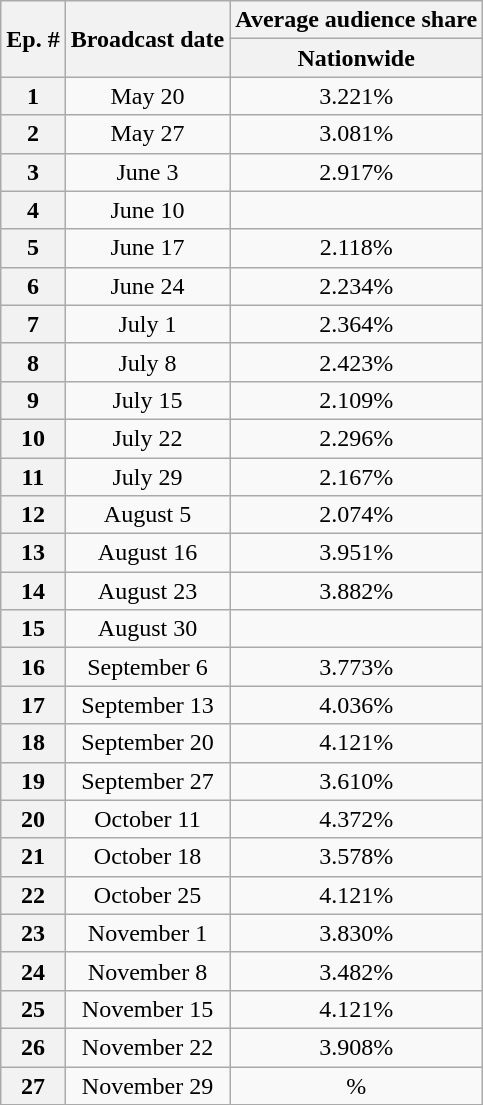<table class=wikitable style="text-align:center">
<tr align=center>
<th rowspan="2">Ep. #</th>
<th rowspan="2">Broadcast date</th>
<th colspan="1">Average audience share </th>
</tr>
<tr>
<th>Nationwide</th>
</tr>
<tr>
<th>1</th>
<td>May 20</td>
<td>3.221%</td>
</tr>
<tr>
<th>2</th>
<td>May 27</td>
<td>3.081%</td>
</tr>
<tr>
<th>3</th>
<td>June 3</td>
<td>2.917%</td>
</tr>
<tr>
<th>4</th>
<td>June 10</td>
<td></td>
</tr>
<tr>
<th>5</th>
<td>June 17</td>
<td>2.118%</td>
</tr>
<tr>
<th>6</th>
<td>June 24</td>
<td>2.234%</td>
</tr>
<tr>
<th>7</th>
<td>July 1</td>
<td>2.364%</td>
</tr>
<tr>
<th>8</th>
<td>July 8</td>
<td>2.423%</td>
</tr>
<tr>
<th>9</th>
<td>July 15</td>
<td>2.109%</td>
</tr>
<tr>
<th>10</th>
<td>July 22</td>
<td>2.296%</td>
</tr>
<tr>
<th>11</th>
<td>July 29</td>
<td>2.167%</td>
</tr>
<tr>
<th>12</th>
<td>August 5</td>
<td>2.074%</td>
</tr>
<tr>
<th>13</th>
<td>August 16</td>
<td>3.951%</td>
</tr>
<tr>
<th>14</th>
<td>August 23</td>
<td>3.882%</td>
</tr>
<tr>
<th>15</th>
<td>August 30</td>
<td></td>
</tr>
<tr>
<th>16</th>
<td>September 6</td>
<td>3.773%</td>
</tr>
<tr>
<th>17</th>
<td>September 13</td>
<td>4.036%</td>
</tr>
<tr>
<th>18</th>
<td>September 20</td>
<td>4.121%</td>
</tr>
<tr>
<th>19</th>
<td>September 27</td>
<td>3.610%</td>
</tr>
<tr>
<th>20</th>
<td>October 11</td>
<td>4.372%</td>
</tr>
<tr>
<th>21</th>
<td>October 18</td>
<td>3.578%</td>
</tr>
<tr>
<th>22</th>
<td>October 25</td>
<td>4.121%</td>
</tr>
<tr>
<th>23</th>
<td>November 1</td>
<td>3.830%</td>
</tr>
<tr>
<th>24</th>
<td>November 8</td>
<td>3.482%</td>
</tr>
<tr>
<th>25</th>
<td>November 15</td>
<td>4.121%</td>
</tr>
<tr>
<th>26</th>
<td>November 22</td>
<td>3.908%</td>
</tr>
<tr>
<th>27</th>
<td>November 29</td>
<td>%</td>
</tr>
</table>
